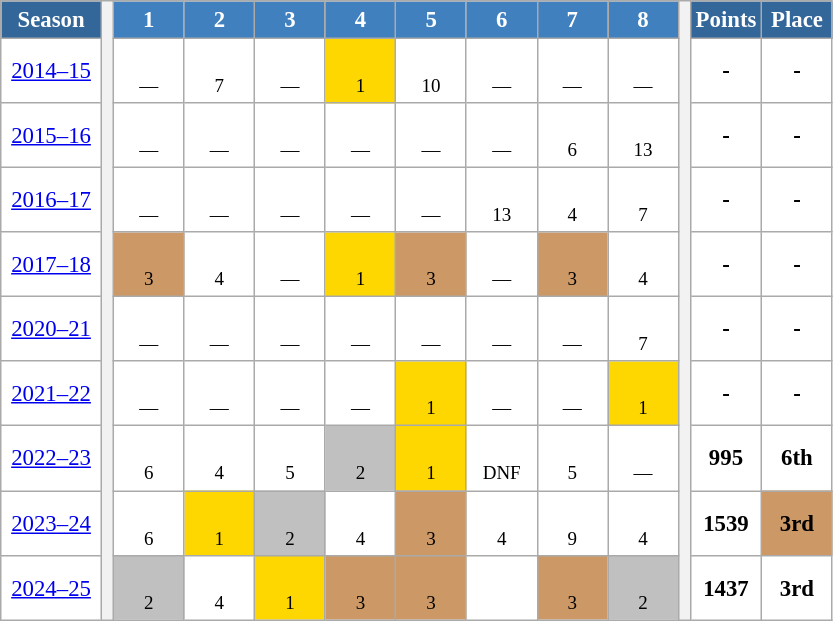<table class="wikitable" style="font-size:95%; text-align:center; border:grey solid 1px; border-collapse:collapse; background:#ffffff">
<tr>
<th style="background-color:#369; color:white; width:60px">Season</th>
<th rowspan=10 width="1px"></th>
<th style="background-color:#4180be; color:white; width:40px">1</th>
<th style="background-color:#4180be; color:white; width:40px">2</th>
<th style="background-color:#4180be; color:white; width:40px">3</th>
<th style="background-color:#4180be; color:white; width:40px">4</th>
<th style="background-color:#4180be; color:white; width:40px">5</th>
<th style="background-color:#4180be; color:white; width:40px">6</th>
<th style="background-color:#4180be; color:white; width:40px">7</th>
<th style="background-color:#4180be; color:white; width:40px">8</th>
<th rowspan=10 width="1px"></th>
<th style="background-color:#369; color:white; width:40px">Points</th>
<th style="background-color:#369; color:white; width:40px">Place</th>
</tr>
<tr>
<td><a href='#'>2014–15</a></td>
<td><br><small>—</small></td>
<td><br><small>7</small></td>
<td><br><small>—</small></td>
<td style="background:gold;"><br><small>1</small></td>
<td><br><small>10</small></td>
<td><br><small>—</small></td>
<td><br><small>—</small></td>
<td><br><small>—</small></td>
<td><strong>-</strong></td>
<td><strong>-</strong></td>
</tr>
<tr>
<td><a href='#'>2015–16</a></td>
<td><br><small>—</small></td>
<td><br><small>—</small></td>
<td><br><small>—</small></td>
<td><br><small>—</small></td>
<td><br><small>—</small></td>
<td><br><small>—</small></td>
<td><br><small>6</small></td>
<td><br><small>13</small></td>
<td><strong>-</strong></td>
<td><strong>-</strong></td>
</tr>
<tr>
<td><a href='#'>2016–17</a></td>
<td><br><small>—</small></td>
<td><br><small>—</small></td>
<td><br><small>—</small></td>
<td><br><small>—</small></td>
<td><br><small>—</small></td>
<td><br><small>13</small></td>
<td><br><small>4</small></td>
<td><br><small>7</small></td>
<td><strong>-</strong></td>
<td><strong>-</strong></td>
</tr>
<tr>
<td><a href='#'>2017–18</a></td>
<td style="background:#C96"><br><small>3</small></td>
<td><br><small>4</small></td>
<td><br><small>—</small></td>
<td style="background:gold;"><br><small>1</small></td>
<td style="background:#C96"><br><small>3</small></td>
<td><br><small>—</small></td>
<td style="background:#C96"><br><small>3</small></td>
<td><br><small>4</small></td>
<td><strong>-</strong></td>
<td><strong>-</strong></td>
</tr>
<tr>
<td><a href='#'>2020–21</a></td>
<td><br><small>—</small></td>
<td><br><small>—</small></td>
<td><br><small>—</small></td>
<td><br><small>—</small></td>
<td><br><small>—</small></td>
<td><br><small>—</small></td>
<td><br><small>—</small></td>
<td><br><small>7</small></td>
<td><strong>-</strong></td>
<td><strong>-</strong></td>
</tr>
<tr>
<td><a href='#'>2021–22</a></td>
<td><br><small>—</small></td>
<td><br><small>—</small></td>
<td><br><small>—</small></td>
<td><br><small>—</small></td>
<td style="background:gold;"><br><small>1</small></td>
<td><br><small>—</small></td>
<td><br><small>—</small></td>
<td style="background:gold;"><br><small>1</small></td>
<td><strong>-</strong></td>
<td><strong>-</strong></td>
</tr>
<tr>
<td><a href='#'>2022–23</a></td>
<td><br><small>6</small></td>
<td><br><small>4</small></td>
<td><br><small>5</small></td>
<td style="background:silver"><br><small>2</small></td>
<td style="background:gold"><br><small>1</small></td>
<td><br><small>DNF</small></td>
<td><br><small>5</small></td>
<td><br><small>—</small></td>
<td><strong>995</strong></td>
<td><strong>6th</strong></td>
</tr>
<tr>
<td><a href='#'>2023–24</a></td>
<td><br><small>6</small></td>
<td style="background:gold"><br><small>1</small></td>
<td style="background:silver"><br><small>2</small></td>
<td><br><small>4</small></td>
<td style="background:#C96"><br><small>3</small></td>
<td><br><small>4</small></td>
<td><br><small>9</small></td>
<td><br><small>4</small></td>
<td><strong>1539</strong></td>
<td style="background:#C96"><strong>3rd</strong></td>
</tr>
<tr>
<td><a href='#'>2024–25</a></td>
<td style="background:silver"><br><small>2</small></td>
<td><br><small>4</small></td>
<td style="background:gold"><br><small>1</small></td>
<td style="background:#C96"><br><small>3</small></td>
<td style="background:#C96"><br><small>3</small></td>
<td><br><small> </small></td>
<td style="background:#C96"><br><small>3</small></td>
<td style="background:silver"><br><small>2</small></td>
<td><strong>1437</strong></td>
<td><strong>3rd</strong></td>
</tr>
</table>
